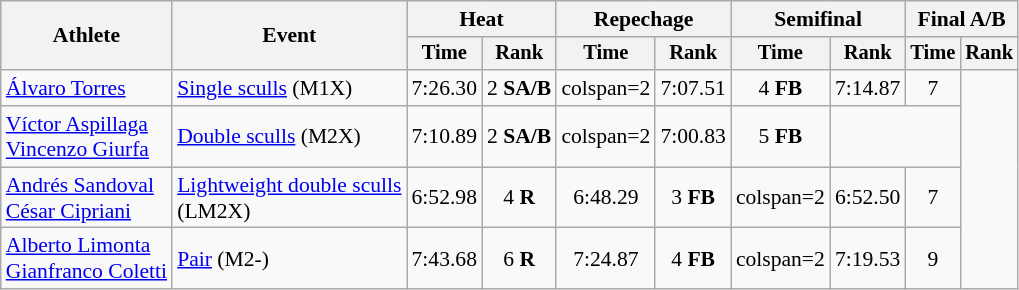<table class=wikitable style=font-size:90%;text-align:center>
<tr>
<th rowspan=2>Athlete</th>
<th rowspan=2>Event</th>
<th colspan=2>Heat</th>
<th colspan=2>Repechage</th>
<th colspan=2>Semifinal</th>
<th colspan=2>Final A/B</th>
</tr>
<tr style=font-size:95%>
<th>Time</th>
<th>Rank</th>
<th>Time</th>
<th>Rank</th>
<th>Time</th>
<th>Rank</th>
<th>Time</th>
<th>Rank</th>
</tr>
<tr>
<td align=left><a href='#'>Álvaro Torres</a></td>
<td align=left><a href='#'>Single sculls</a> (M1X)</td>
<td>7:26.30</td>
<td>2 <strong>SA/B</strong></td>
<td>colspan=2 </td>
<td>7:07.51</td>
<td>4 <strong>FB</strong></td>
<td>7:14.87</td>
<td>7</td>
</tr>
<tr>
<td align=left><a href='#'>Víctor Aspillaga</a><br><a href='#'>Vincenzo Giurfa</a></td>
<td align=left><a href='#'>Double sculls</a> (M2X)</td>
<td>7:10.89</td>
<td>2 <strong>SA/B</strong></td>
<td>colspan=2 </td>
<td>7:00.83</td>
<td>5 <strong>FB</strong></td>
<td colspan=2></td>
</tr>
<tr>
<td align=left><a href='#'>Andrés Sandoval</a><br><a href='#'>César Cipriani</a></td>
<td align=left><a href='#'>Lightweight double sculls</a><br>(LM2X)</td>
<td>6:52.98</td>
<td>4 <strong>R</strong></td>
<td>6:48.29</td>
<td>3 <strong>FB</strong></td>
<td>colspan=2 </td>
<td>6:52.50</td>
<td>7</td>
</tr>
<tr>
<td align=left><a href='#'>Alberto Limonta</a><br><a href='#'>Gianfranco Coletti</a></td>
<td align=left><a href='#'>Pair</a> (M2-)</td>
<td>7:43.68</td>
<td>6 <strong>R</strong></td>
<td>7:24.87</td>
<td>4 <strong>FB</strong></td>
<td>colspan=2 </td>
<td>7:19.53</td>
<td>9</td>
</tr>
</table>
